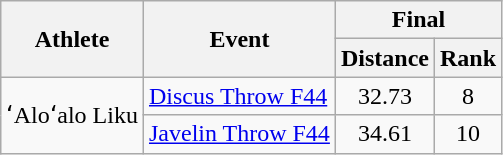<table class="wikitable">
<tr>
<th rowspan="2">Athlete</th>
<th rowspan="2">Event</th>
<th colspan="2">Final</th>
</tr>
<tr>
<th>Distance</th>
<th>Rank</th>
</tr>
<tr align=center>
<td align=left rowspan=2>ʻAloʻalo Liku</td>
<td align=left><a href='#'>Discus Throw F44</a></td>
<td>32.73</td>
<td>8</td>
</tr>
<tr align=center>
<td align=left><a href='#'>Javelin Throw F44</a></td>
<td>34.61</td>
<td>10</td>
</tr>
</table>
